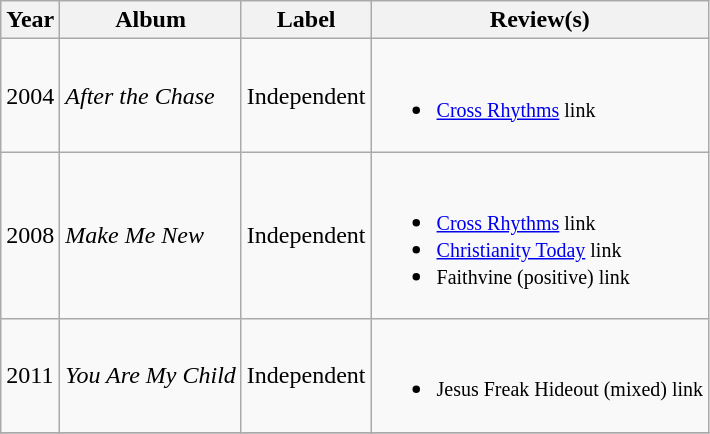<table class="wikitable">
<tr>
<th align="center">Year</th>
<th align="center">Album</th>
<th align="center">Label</th>
<th align="center">Review(s)</th>
</tr>
<tr>
<td>2004</td>
<td><em>After the Chase</em></td>
<td>Independent</td>
<td><br><ul><li><small><a href='#'>Cross Rhythms</a>  link</small></li></ul></td>
</tr>
<tr>
<td>2008</td>
<td><em>Make Me New</em></td>
<td>Independent</td>
<td><br><ul><li><small><a href='#'>Cross Rhythms</a>  link</small></li><li><small><a href='#'>Christianity Today</a>  link</small></li><li><small>Faithvine (positive) link</small></li></ul></td>
</tr>
<tr>
<td>2011</td>
<td><em>You Are My Child</em></td>
<td>Independent</td>
<td><br><ul><li><small>Jesus Freak Hideout (mixed) link</small></li></ul></td>
</tr>
<tr>
</tr>
</table>
